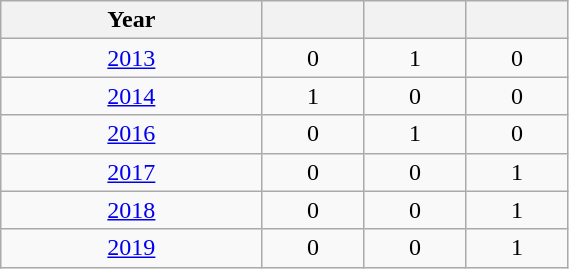<table class="wikitable" width=30% style="font-size:100%; text-align:center;">
<tr>
<th>Year</th>
<th></th>
<th></th>
<th></th>
</tr>
<tr>
<td><a href='#'>2013</a></td>
<td>0</td>
<td>1</td>
<td>0</td>
</tr>
<tr>
<td><a href='#'>2014</a></td>
<td>1</td>
<td>0</td>
<td>0</td>
</tr>
<tr>
<td><a href='#'>2016</a></td>
<td>0</td>
<td>1</td>
<td>0</td>
</tr>
<tr>
<td><a href='#'>2017</a></td>
<td>0</td>
<td>0</td>
<td>1</td>
</tr>
<tr>
<td><a href='#'>2018</a></td>
<td>0</td>
<td>0</td>
<td>1</td>
</tr>
<tr>
<td><a href='#'>2019</a></td>
<td>0</td>
<td>0</td>
<td>1</td>
</tr>
</table>
